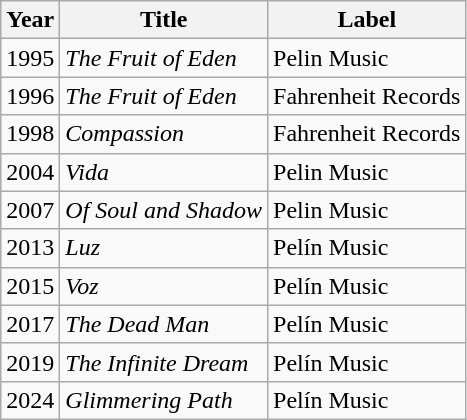<table class="wikitable">
<tr>
<th>Year</th>
<th>Title</th>
<th>Label</th>
</tr>
<tr>
<td>1995</td>
<td><em>The Fruit of Eden</em></td>
<td>Pelin Music</td>
</tr>
<tr>
<td>1996</td>
<td><em>The Fruit of Eden</em></td>
<td>Fahrenheit Records</td>
</tr>
<tr>
<td>1998</td>
<td><em>Compassion</em></td>
<td>Fahrenheit Records</td>
</tr>
<tr>
<td>2004</td>
<td><em>Vida</em></td>
<td>Pelin Music</td>
</tr>
<tr>
<td>2007</td>
<td><em>Of Soul and Shadow</em></td>
<td>Pelin Music</td>
</tr>
<tr>
<td>2013</td>
<td><em>Luz</em></td>
<td>Pelín Music</td>
</tr>
<tr>
<td>2015</td>
<td><em>Voz</em></td>
<td>Pelín Music</td>
</tr>
<tr>
<td>2017</td>
<td><em>The Dead Man</em></td>
<td>Pelín Music</td>
</tr>
<tr>
<td>2019</td>
<td><em>The Infinite Dream</em></td>
<td>Pelín Music</td>
</tr>
<tr>
<td>2024</td>
<td><em>Glimmering Path</em></td>
<td>Pelín Music</td>
</tr>
</table>
